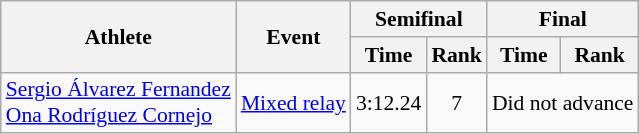<table class="wikitable" style="font-size:90%">
<tr>
<th rowspan=2>Athlete</th>
<th rowspan=2>Event</th>
<th colspan=2>Semifinal</th>
<th colspan=2>Final</th>
</tr>
<tr>
<th>Time</th>
<th>Rank</th>
<th>Time</th>
<th>Rank</th>
</tr>
<tr align=center>
<td align=left><a href='#'>Sergio Álvarez Fernandez</a><br><a href='#'>Ona Rodríguez Cornejo</a></td>
<td align=left><a href='#'>Mixed relay</a></td>
<td>3:12.24</td>
<td>7</td>
<td colspan=2>Did not advance</td>
</tr>
</table>
